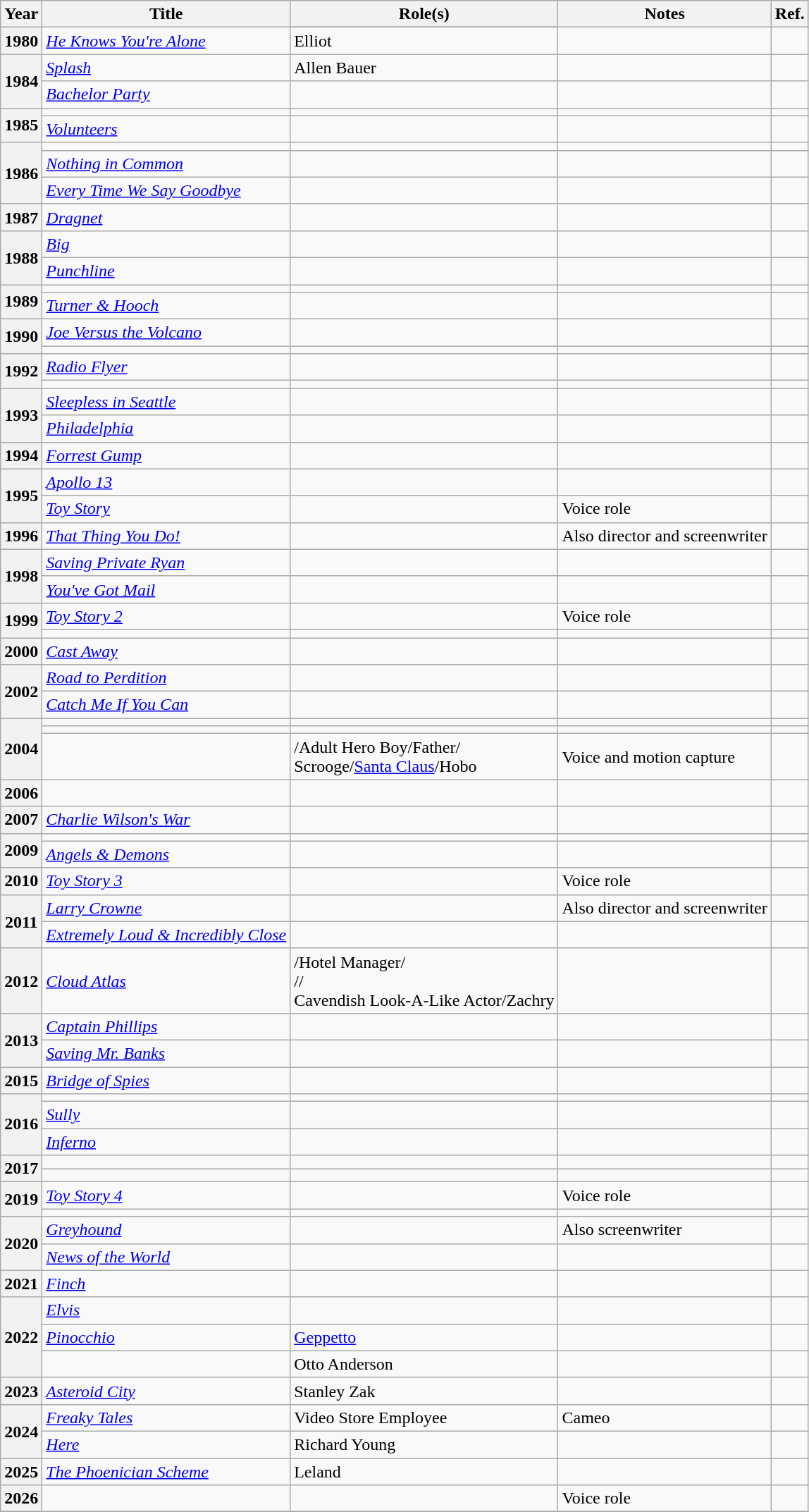<table class="wikitable sortable plainrowheaders">
<tr>
<th rowspan="2" scope="col">Year</th>
<th rowspan="2" scope="col">Title</th>
<th scope="col">Role(s)</th>
<th rowspan="2" scope="col" class="unsortable">Notes</th>
<th rowspan="2" scope="col" class="unsortable">Ref.</th>
</tr>
<tr>
</tr>
<tr>
<th scope="row">1980</th>
<td><em><a href='#'>He Knows You're Alone</a></em></td>
<td>Elliot</td>
<td></td>
<td style="text-align:center;"></td>
</tr>
<tr>
<th rowspan="2" scope="row">1984</th>
<td><em><a href='#'>Splash</a></em></td>
<td>Allen Bauer</td>
<td></td>
<td style="text-align:center;"></td>
</tr>
<tr>
<td><em><a href='#'>Bachelor Party</a></em></td>
<td></td>
<td></td>
<td style="text-align:center;"></td>
</tr>
<tr>
<th scope="row" rowspan=2>1985</th>
<td><em></em></td>
<td></td>
<td></td>
<td style="text-align:center;"></td>
</tr>
<tr>
<td><em><a href='#'>Volunteers</a></em></td>
<td></td>
<td></td>
<td style="text-align:center;"></td>
</tr>
<tr>
<th scope="row" rowspan=3>1986</th>
<td><em></em></td>
<td></td>
<td></td>
<td style="text-align:center;"></td>
</tr>
<tr>
<td><em><a href='#'>Nothing in Common</a></em></td>
<td></td>
<td></td>
<td style="text-align:center;"></td>
</tr>
<tr>
<td><em><a href='#'>Every Time We Say Goodbye</a></em></td>
<td></td>
<td></td>
<td style="text-align:center;"></td>
</tr>
<tr>
<th scope="row">1987</th>
<td><em><a href='#'>Dragnet</a></em></td>
<td></td>
<td></td>
<td style="text-align:center;"></td>
</tr>
<tr>
<th scope="row" rowspan=2>1988</th>
<td><em><a href='#'>Big</a></em></td>
<td></td>
<td></td>
<td style="text-align:center;"></td>
</tr>
<tr>
<td><em><a href='#'>Punchline</a></em></td>
<td></td>
<td></td>
<td style="text-align:center;"></td>
</tr>
<tr>
<th scope="row" rowspan=2>1989</th>
<td><em></em></td>
<td></td>
<td></td>
<td style="text-align:center;"></td>
</tr>
<tr>
<td><em><a href='#'>Turner & Hooch</a></em></td>
<td></td>
<td></td>
<td style="text-align:center;"></td>
</tr>
<tr>
<th scope="row" rowspan=2>1990</th>
<td><em><a href='#'>Joe Versus the Volcano</a></em></td>
<td></td>
<td></td>
<td style="text-align:center;"></td>
</tr>
<tr>
<td><em></em></td>
<td></td>
<td></td>
<td style="text-align:center;"></td>
</tr>
<tr>
<th scope="row" rowspan=2>1992</th>
<td><em><a href='#'>Radio Flyer</a></em></td>
<td></td>
<td></td>
<td style="text-align:center;"></td>
</tr>
<tr>
<td><em></em></td>
<td></td>
<td></td>
<td style="text-align:center;"></td>
</tr>
<tr>
<th scope="row" rowspan=2>1993</th>
<td><em><a href='#'>Sleepless in Seattle</a></em></td>
<td></td>
<td></td>
<td style="text-align:center;"></td>
</tr>
<tr>
<td><em><a href='#'>Philadelphia</a></em></td>
<td></td>
<td></td>
<td style="text-align:center;"></td>
</tr>
<tr>
<th scope="row">1994</th>
<td><em><a href='#'>Forrest Gump</a></em></td>
<td></td>
<td></td>
<td style="text-align:center;"></td>
</tr>
<tr>
<th scope="row" rowspan=2>1995</th>
<td><em><a href='#'>Apollo 13</a></em></td>
<td></td>
<td></td>
<td style="text-align:center;"></td>
</tr>
<tr>
<td><em><a href='#'>Toy Story</a></em></td>
<td></td>
<td>Voice role</td>
<td style="text-align:center;"></td>
</tr>
<tr>
<th scope="row">1996</th>
<td><em><a href='#'>That Thing You Do!</a></em></td>
<td></td>
<td>Also director and screenwriter</td>
<td style="text-align:center;"></td>
</tr>
<tr>
<th scope="row" rowspan=2>1998</th>
<td><em><a href='#'>Saving Private Ryan</a></em></td>
<td></td>
<td></td>
<td style="text-align:center;"></td>
</tr>
<tr>
<td><em><a href='#'>You've Got Mail</a></em></td>
<td></td>
<td></td>
<td style="text-align:center;"></td>
</tr>
<tr>
<th scope="row" rowspan=2>1999</th>
<td><em><a href='#'>Toy Story 2</a></em></td>
<td></td>
<td>Voice role</td>
<td style="text-align:center;"></td>
</tr>
<tr>
<td><em></em></td>
<td></td>
<td></td>
<td style="text-align:center;"></td>
</tr>
<tr>
<th scope="row">2000</th>
<td><em><a href='#'>Cast Away</a></em></td>
<td></td>
<td></td>
<td style="text-align:center;"></td>
</tr>
<tr>
<th scope="row" rowspan=2>2002</th>
<td><em><a href='#'>Road to Perdition</a></em></td>
<td></td>
<td></td>
<td style="text-align:center;"></td>
</tr>
<tr>
<td><em><a href='#'>Catch Me If You Can</a></em></td>
<td></td>
<td></td>
<td style="text-align:center;"></td>
</tr>
<tr>
<th scope="row" rowspan=3>2004</th>
<td><em></em></td>
<td></td>
<td></td>
<td style="text-align:center;"></td>
</tr>
<tr>
<td><em></em></td>
<td></td>
<td></td>
<td style="text-align:center;"></td>
</tr>
<tr>
<td><em></em></td>
<td>/Adult Hero Boy/Father/<br>Scrooge/<a href='#'>Santa Claus</a>/Hobo</td>
<td>Voice and motion capture</td>
<td style="text-align:center;"></td>
</tr>
<tr>
<th scope="row">2006</th>
<td><em></em></td>
<td></td>
<td></td>
<td style="text-align:center;"></td>
</tr>
<tr>
<th scope="row">2007</th>
<td><em><a href='#'>Charlie Wilson's War</a></em></td>
<td></td>
<td></td>
<td style="text-align:center;"></td>
</tr>
<tr>
<th scope="row" rowspan=2>2009</th>
<td><em></em></td>
<td></td>
<td></td>
<td style="text-align:center;"></td>
</tr>
<tr>
<td><em><a href='#'>Angels & Demons</a></em></td>
<td></td>
<td></td>
<td style="text-align:center;"></td>
</tr>
<tr>
<th scope="row">2010</th>
<td><em><a href='#'>Toy Story 3</a></em></td>
<td></td>
<td>Voice role</td>
<td style="text-align:center;"></td>
</tr>
<tr>
<th scope="row" rowspan=2>2011</th>
<td><em><a href='#'>Larry Crowne</a></em></td>
<td></td>
<td>Also director and screenwriter</td>
<td style="text-align:center;"></td>
</tr>
<tr>
<td><em><a href='#'>Extremely Loud & Incredibly Close</a></em></td>
<td></td>
<td></td>
<td style="text-align:center;"></td>
</tr>
<tr>
<th scope="row" rowspan=1>2012</th>
<td><em><a href='#'>Cloud Atlas</a></em></td>
<td>/Hotel Manager/<br>//<br>Cavendish Look-A-Like Actor/Zachry</td>
<td></td>
<td style="text-align:center;"></td>
</tr>
<tr>
<th scope="row" rowspan=2>2013</th>
<td><em><a href='#'>Captain Phillips</a></em></td>
<td></td>
<td></td>
<td style="text-align:center;"></td>
</tr>
<tr>
<td><em><a href='#'>Saving Mr. Banks</a></em></td>
<td></td>
<td></td>
<td style="text-align:center;"></td>
</tr>
<tr>
<th scope="row">2015</th>
<td><em><a href='#'>Bridge of Spies</a></em></td>
<td></td>
<td></td>
<td style="text-align:center;"></td>
</tr>
<tr>
<th scope="row" rowspan=3>2016</th>
<td><em></em></td>
<td></td>
<td></td>
<td style="text-align:center;"></td>
</tr>
<tr>
<td><em><a href='#'>Sully</a></em></td>
<td></td>
<td></td>
<td style="text-align:center;"></td>
</tr>
<tr>
<td><em><a href='#'>Inferno</a></em></td>
<td></td>
<td></td>
<td style="text-align:center;"></td>
</tr>
<tr>
<th scope="row" rowspan=2>2017</th>
<td><em></em></td>
<td></td>
<td></td>
<td style="text-align:center;"></td>
</tr>
<tr>
<td></td>
<td></td>
<td></td>
<td style="text-align:center;"></td>
</tr>
<tr>
<th scope="row" rowspan=2>2019</th>
<td><em><a href='#'>Toy Story 4</a></em></td>
<td></td>
<td>Voice role</td>
<td style="text-align:center;"></td>
</tr>
<tr>
<td><em></em></td>
<td></td>
<td></td>
<td style="text-align:center;"></td>
</tr>
<tr>
<th scope="row" rowspan=2>2020</th>
<td><em><a href='#'>Greyhound</a></em></td>
<td></td>
<td>Also screenwriter</td>
<td style="text-align:center;"></td>
</tr>
<tr>
<td><em><a href='#'>News of the World</a></em></td>
<td></td>
<td></td>
<td style="text-align:center;"></td>
</tr>
<tr>
<th scope="row">2021</th>
<td><em><a href='#'>Finch</a></em></td>
<td></td>
<td></td>
<td style="text-align:center;"></td>
</tr>
<tr>
<th rowspan="3" scope="row">2022</th>
<td><em><a href='#'>Elvis</a></em></td>
<td></td>
<td></td>
<td style="text-align:center;"></td>
</tr>
<tr>
<td><em><a href='#'>Pinocchio</a></em></td>
<td><a href='#'>Geppetto</a></td>
<td></td>
<td style="text-align:center;"></td>
</tr>
<tr>
<td><em></em></td>
<td>Otto Anderson</td>
<td></td>
<td style="text-align:center;"></td>
</tr>
<tr>
<th scope="row">2023</th>
<td><em><a href='#'>Asteroid City</a></em></td>
<td>Stanley Zak</td>
<td></td>
<td style="text-align:center;"></td>
</tr>
<tr>
<th rowspan="2" scope="row">2024</th>
<td><em><a href='#'>Freaky Tales</a></em></td>
<td>Video Store Employee</td>
<td>Cameo</td>
<td style="text-align:center;"></td>
</tr>
<tr>
<td><em><a href='#'>Here</a></em></td>
<td>Richard Young</td>
<td></td>
<td style="text-align:center;"></td>
</tr>
<tr>
<th scope="row">2025</th>
<td><em><a href='#'>The Phoenician Scheme</a></em></td>
<td>Leland</td>
<td></td>
<td style="text-align:center;"></td>
</tr>
<tr>
<th scope="row">2026</th>
<td></td>
<td></td>
<td>Voice role</td>
<td style="text-align:center;"></td>
</tr>
<tr>
</tr>
</table>
